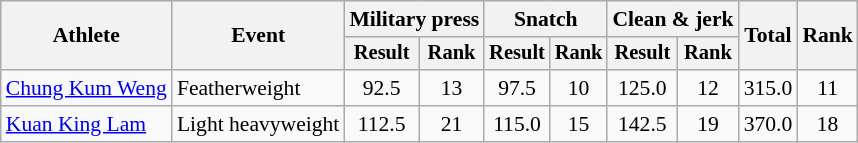<table class="wikitable" style="font-size:90%">
<tr>
<th rowspan="2">Athlete</th>
<th rowspan="2">Event</th>
<th colspan="2">Military press</th>
<th colspan="2">Snatch</th>
<th colspan="2">Clean & jerk</th>
<th rowspan="2">Total</th>
<th rowspan="2">Rank</th>
</tr>
<tr style="font-size:95%">
<th>Result</th>
<th>Rank</th>
<th>Result</th>
<th>Rank</th>
<th>Result</th>
<th>Rank</th>
</tr>
<tr align=center>
<td align=left><a href='#'>Chung Kum Weng</a></td>
<td align=left>Featherweight</td>
<td>92.5</td>
<td>13</td>
<td>97.5</td>
<td>10</td>
<td>125.0</td>
<td>12</td>
<td>315.0</td>
<td>11</td>
</tr>
<tr align=center>
<td align=left><a href='#'>Kuan King Lam</a></td>
<td align=left>Light heavyweight</td>
<td>112.5</td>
<td>21</td>
<td>115.0</td>
<td>15</td>
<td>142.5</td>
<td>19</td>
<td>370.0</td>
<td>18</td>
</tr>
</table>
